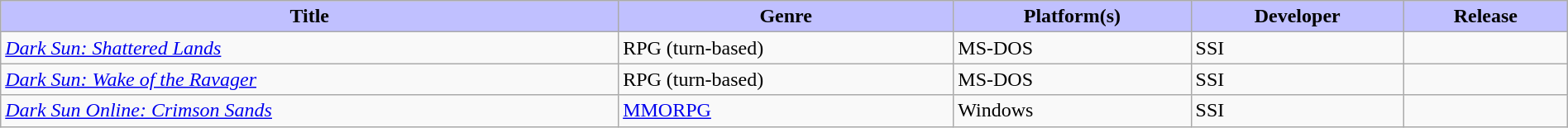<table class="wikitable sortable" style="text-align:left; width:100%;">
<tr>
<th style="background:#C0C0FF;">Title</th>
<th style="background:#C0C0FF;">Genre</th>
<th style="background:#C0C0FF;">Platform(s)</th>
<th style="background:#C0C0FF;">Developer</th>
<th style="background:#C0C0FF;">Release</th>
</tr>
<tr>
<td><em><a href='#'>Dark Sun: Shattered Lands</a></em></td>
<td>RPG (turn-based)</td>
<td>MS-DOS</td>
<td>SSI</td>
<td></td>
</tr>
<tr>
<td><em><a href='#'>Dark Sun: Wake of the Ravager</a></em></td>
<td>RPG (turn-based)</td>
<td>MS-DOS</td>
<td>SSI</td>
<td></td>
</tr>
<tr>
<td><em><a href='#'>Dark Sun Online: Crimson Sands</a></em></td>
<td><a href='#'>MMORPG</a></td>
<td>Windows</td>
<td>SSI</td>
<td></td>
</tr>
</table>
